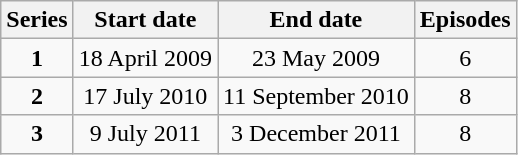<table class="wikitable" style="text-align:center;">
<tr>
<th>Series</th>
<th>Start date</th>
<th>End date</th>
<th>Episodes</th>
</tr>
<tr>
<td><strong>1</strong></td>
<td>18 April 2009</td>
<td>23 May 2009</td>
<td>6</td>
</tr>
<tr>
<td><strong>2</strong></td>
<td>17 July 2010</td>
<td>11 September 2010</td>
<td>8</td>
</tr>
<tr>
<td><strong>3</strong></td>
<td>9 July 2011</td>
<td>3 December 2011</td>
<td>8</td>
</tr>
</table>
